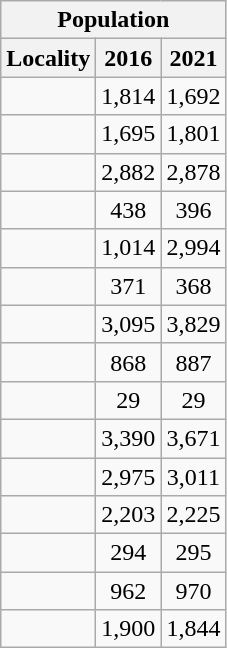<table class="wikitable" style="text-align:center;">
<tr>
<th colspan="3" style="text-align:center; font-weight:bold">Population</th>
</tr>
<tr>
<th style="text-align:center; background:  font-weight:bold">Locality</th>
<th style="text-align:center; background:  font-weight:bold"><strong>2016</strong></th>
<th style="text-align:center; background:  font-weight:bold"><strong>2021</strong></th>
</tr>
<tr>
<td></td>
<td>1,814</td>
<td>1,692</td>
</tr>
<tr>
<td></td>
<td>1,695</td>
<td>1,801</td>
</tr>
<tr>
<td></td>
<td>2,882</td>
<td>2,878</td>
</tr>
<tr>
<td></td>
<td>438</td>
<td>396</td>
</tr>
<tr>
<td></td>
<td>1,014</td>
<td>2,994</td>
</tr>
<tr>
<td></td>
<td>371</td>
<td>368</td>
</tr>
<tr>
<td></td>
<td>3,095</td>
<td>3,829</td>
</tr>
<tr>
<td></td>
<td>868</td>
<td>887</td>
</tr>
<tr>
<td></td>
<td>29</td>
<td>29</td>
</tr>
<tr>
<td></td>
<td>3,390</td>
<td>3,671</td>
</tr>
<tr>
<td></td>
<td>2,975</td>
<td>3,011</td>
</tr>
<tr>
<td></td>
<td>2,203</td>
<td>2,225</td>
</tr>
<tr>
<td></td>
<td>294</td>
<td>295</td>
</tr>
<tr>
<td></td>
<td>962</td>
<td>970</td>
</tr>
<tr>
<td></td>
<td>1,900</td>
<td>1,844</td>
</tr>
</table>
